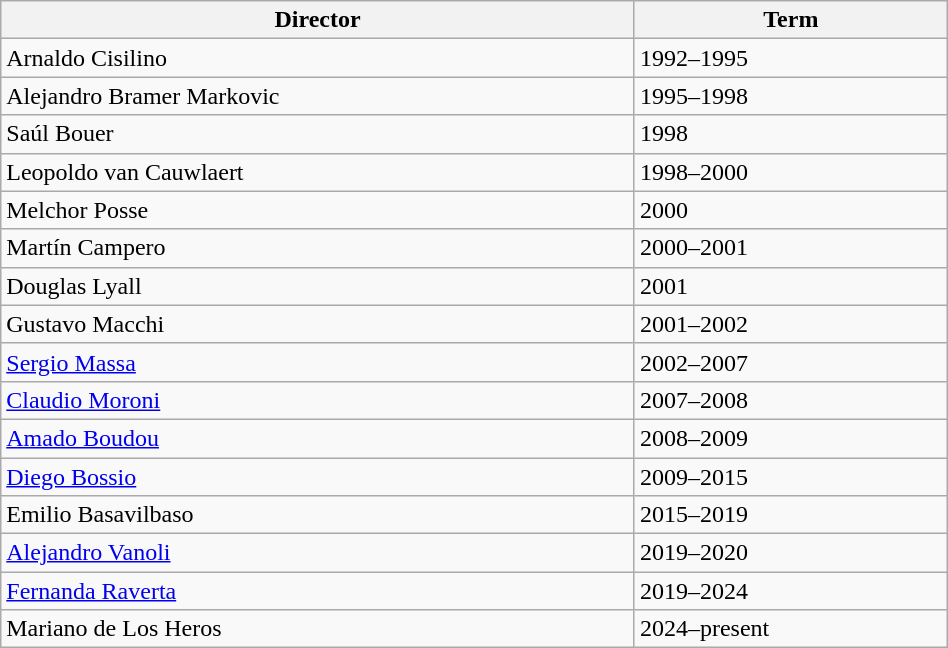<table class="wikitable" width=50%|>
<tr>
<th>Director</th>
<th>Term</th>
</tr>
<tr>
<td>Arnaldo Cisilino</td>
<td>1992–1995</td>
</tr>
<tr>
<td>Alejandro Bramer Markovic</td>
<td>1995–1998</td>
</tr>
<tr>
<td>Saúl Bouer</td>
<td>1998</td>
</tr>
<tr>
<td>Leopoldo van Cauwlaert</td>
<td>1998–2000</td>
</tr>
<tr>
<td>Melchor Posse</td>
<td>2000</td>
</tr>
<tr>
<td>Martín Campero</td>
<td>2000–2001</td>
</tr>
<tr>
<td>Douglas Lyall</td>
<td>2001</td>
</tr>
<tr>
<td>Gustavo Macchi</td>
<td>2001–2002</td>
</tr>
<tr>
<td><a href='#'>Sergio Massa</a></td>
<td>2002–2007</td>
</tr>
<tr>
<td><a href='#'>Claudio Moroni</a></td>
<td>2007–2008</td>
</tr>
<tr>
<td><a href='#'>Amado Boudou</a></td>
<td>2008–2009</td>
</tr>
<tr>
<td><a href='#'>Diego Bossio</a></td>
<td>2009–2015</td>
</tr>
<tr>
<td>Emilio Basavilbaso</td>
<td>2015–2019</td>
</tr>
<tr>
<td><a href='#'>Alejandro Vanoli</a></td>
<td>2019–2020</td>
</tr>
<tr>
<td><a href='#'>Fernanda Raverta</a></td>
<td>2019–2024</td>
</tr>
<tr>
<td>Mariano de Los Heros</td>
<td>2024–present</td>
</tr>
</table>
